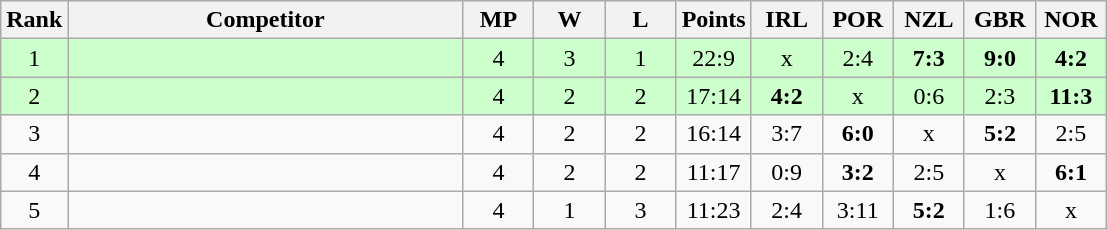<table class="wikitable" style="text-align:center">
<tr>
<th>Rank</th>
<th style="width:16em">Competitor</th>
<th style="width:2.5em">MP</th>
<th style="width:2.5em">W</th>
<th style="width:2.5em">L</th>
<th>Points</th>
<th style="width:2.5em">IRL</th>
<th style="width:2.5em">POR</th>
<th style="width:2.5em">NZL</th>
<th style="width:2.5em">GBR</th>
<th style="width:2.5em">NOR</th>
</tr>
<tr style="background:#cfc;">
<td>1</td>
<td style="text-align:left"></td>
<td>4</td>
<td>3</td>
<td>1</td>
<td>22:9</td>
<td>x</td>
<td>2:4</td>
<td><strong>7:3</strong></td>
<td><strong>9:0</strong></td>
<td><strong>4:2</strong></td>
</tr>
<tr style="background:#cfc;">
<td>2</td>
<td style="text-align:left"></td>
<td>4</td>
<td>2</td>
<td>2</td>
<td>17:14</td>
<td><strong>4:2</strong></td>
<td>x</td>
<td>0:6</td>
<td>2:3</td>
<td><strong>11:3</strong></td>
</tr>
<tr>
<td>3</td>
<td style="text-align:left"></td>
<td>4</td>
<td>2</td>
<td>2</td>
<td>16:14</td>
<td>3:7</td>
<td><strong>6:0</strong></td>
<td>x</td>
<td><strong>5:2</strong></td>
<td>2:5</td>
</tr>
<tr>
<td>4</td>
<td style="text-align:left"></td>
<td>4</td>
<td>2</td>
<td>2</td>
<td>11:17</td>
<td>0:9</td>
<td><strong>3:2</strong></td>
<td>2:5</td>
<td>x</td>
<td><strong>6:1</strong></td>
</tr>
<tr>
<td>5</td>
<td style="text-align:left"></td>
<td>4</td>
<td>1</td>
<td>3</td>
<td>11:23</td>
<td>2:4</td>
<td>3:11</td>
<td><strong>5:2</strong></td>
<td>1:6</td>
<td>x</td>
</tr>
</table>
